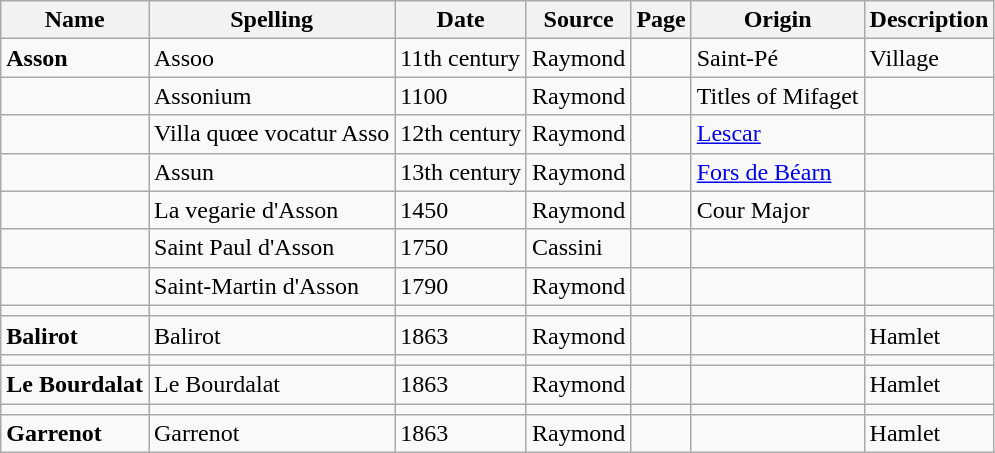<table class="wikitable">
<tr>
<th>Name</th>
<th>Spelling</th>
<th>Date</th>
<th>Source</th>
<th>Page</th>
<th>Origin</th>
<th>Description</th>
</tr>
<tr>
<td><strong>Asson</strong></td>
<td>Assoo</td>
<td>11th century</td>
<td>Raymond</td>
<td></td>
<td>Saint-Pé</td>
<td>Village</td>
</tr>
<tr>
<td></td>
<td>Assonium</td>
<td>1100</td>
<td>Raymond</td>
<td></td>
<td>Titles of Mifaget</td>
<td></td>
</tr>
<tr>
<td></td>
<td>Villa quœe vocatur Asso</td>
<td>12th century</td>
<td>Raymond</td>
<td></td>
<td><a href='#'>Lescar</a></td>
<td></td>
</tr>
<tr>
<td></td>
<td>Assun</td>
<td>13th century</td>
<td>Raymond</td>
<td></td>
<td><a href='#'>Fors de Béarn</a></td>
<td></td>
</tr>
<tr>
<td></td>
<td>La vegarie d'Asson</td>
<td>1450</td>
<td>Raymond</td>
<td></td>
<td>Cour Major</td>
<td></td>
</tr>
<tr>
<td></td>
<td>Saint Paul d'Asson</td>
<td>1750</td>
<td>Cassini</td>
<td></td>
<td></td>
<td></td>
</tr>
<tr>
<td></td>
<td>Saint-Martin d'Asson</td>
<td>1790</td>
<td>Raymond</td>
<td></td>
<td></td>
<td></td>
</tr>
<tr>
<td></td>
<td></td>
<td></td>
<td></td>
<td></td>
<td></td>
<td></td>
</tr>
<tr>
<td><strong>Balirot</strong></td>
<td>Balirot</td>
<td>1863</td>
<td>Raymond</td>
<td></td>
<td></td>
<td>Hamlet</td>
</tr>
<tr>
<td></td>
<td></td>
<td></td>
<td></td>
<td></td>
<td></td>
<td></td>
</tr>
<tr>
<td><strong>Le Bourdalat</strong></td>
<td>Le Bourdalat</td>
<td>1863</td>
<td>Raymond</td>
<td></td>
<td></td>
<td>Hamlet</td>
</tr>
<tr>
<td></td>
<td></td>
<td></td>
<td></td>
<td></td>
<td></td>
<td></td>
</tr>
<tr>
<td><strong>Garrenot</strong></td>
<td>Garrenot</td>
<td>1863</td>
<td>Raymond</td>
<td></td>
<td></td>
<td>Hamlet</td>
</tr>
</table>
